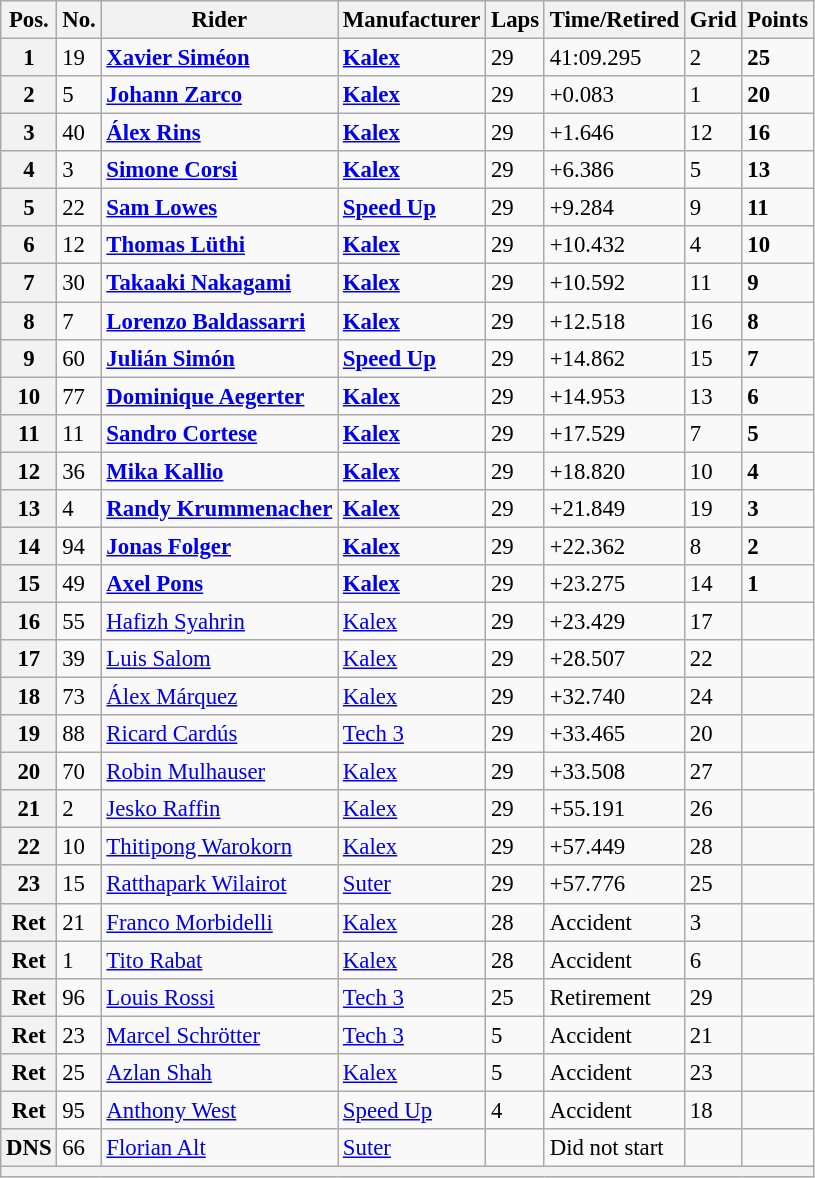<table class="wikitable" style="font-size: 95%;">
<tr>
<th>Pos.</th>
<th>No.</th>
<th>Rider</th>
<th>Manufacturer</th>
<th>Laps</th>
<th>Time/Retired</th>
<th>Grid</th>
<th>Points</th>
</tr>
<tr>
<th>1</th>
<td>19</td>
<td> <strong><a href='#'>Xavier Siméon</a></strong></td>
<td><strong><a href='#'>Kalex</a></strong></td>
<td>29</td>
<td>41:09.295</td>
<td>2</td>
<td><strong>25</strong></td>
</tr>
<tr>
<th>2</th>
<td>5</td>
<td> <strong><a href='#'>Johann Zarco</a></strong></td>
<td><strong><a href='#'>Kalex</a></strong></td>
<td>29</td>
<td>+0.083</td>
<td>1</td>
<td><strong>20</strong></td>
</tr>
<tr>
<th>3</th>
<td>40</td>
<td> <strong><a href='#'>Álex Rins</a></strong></td>
<td><strong><a href='#'>Kalex</a></strong></td>
<td>29</td>
<td>+1.646</td>
<td>12</td>
<td><strong>16</strong></td>
</tr>
<tr>
<th>4</th>
<td>3</td>
<td> <strong><a href='#'>Simone Corsi</a></strong></td>
<td><strong><a href='#'>Kalex</a></strong></td>
<td>29</td>
<td>+6.386</td>
<td>5</td>
<td><strong>13</strong></td>
</tr>
<tr>
<th>5</th>
<td>22</td>
<td> <strong><a href='#'>Sam Lowes</a></strong></td>
<td><strong><a href='#'>Speed Up</a></strong></td>
<td>29</td>
<td>+9.284</td>
<td>9</td>
<td><strong>11</strong></td>
</tr>
<tr>
<th>6</th>
<td>12</td>
<td> <strong><a href='#'>Thomas Lüthi</a></strong></td>
<td><strong><a href='#'>Kalex</a></strong></td>
<td>29</td>
<td>+10.432</td>
<td>4</td>
<td><strong>10</strong></td>
</tr>
<tr>
<th>7</th>
<td>30</td>
<td> <strong><a href='#'>Takaaki Nakagami</a></strong></td>
<td><strong><a href='#'>Kalex</a></strong></td>
<td>29</td>
<td>+10.592</td>
<td>11</td>
<td><strong>9</strong></td>
</tr>
<tr>
<th>8</th>
<td>7</td>
<td> <strong><a href='#'>Lorenzo Baldassarri</a></strong></td>
<td><strong><a href='#'>Kalex</a></strong></td>
<td>29</td>
<td>+12.518</td>
<td>16</td>
<td><strong>8</strong></td>
</tr>
<tr>
<th>9</th>
<td>60</td>
<td> <strong><a href='#'>Julián Simón</a></strong></td>
<td><strong><a href='#'>Speed Up</a></strong></td>
<td>29</td>
<td>+14.862</td>
<td>15</td>
<td><strong>7</strong></td>
</tr>
<tr>
<th>10</th>
<td>77</td>
<td> <strong><a href='#'>Dominique Aegerter</a></strong></td>
<td><strong><a href='#'>Kalex</a></strong></td>
<td>29</td>
<td>+14.953</td>
<td>13</td>
<td><strong>6</strong></td>
</tr>
<tr>
<th>11</th>
<td>11</td>
<td> <strong><a href='#'>Sandro Cortese</a></strong></td>
<td><strong><a href='#'>Kalex</a></strong></td>
<td>29</td>
<td>+17.529</td>
<td>7</td>
<td><strong>5</strong></td>
</tr>
<tr>
<th>12</th>
<td>36</td>
<td> <strong><a href='#'>Mika Kallio</a></strong></td>
<td><strong><a href='#'>Kalex</a></strong></td>
<td>29</td>
<td>+18.820</td>
<td>10</td>
<td><strong>4</strong></td>
</tr>
<tr>
<th>13</th>
<td>4</td>
<td> <strong><a href='#'>Randy Krummenacher</a></strong></td>
<td><strong><a href='#'>Kalex</a></strong></td>
<td>29</td>
<td>+21.849</td>
<td>19</td>
<td><strong>3</strong></td>
</tr>
<tr>
<th>14</th>
<td>94</td>
<td> <strong><a href='#'>Jonas Folger</a></strong></td>
<td><strong><a href='#'>Kalex</a></strong></td>
<td>29</td>
<td>+22.362</td>
<td>8</td>
<td><strong>2</strong></td>
</tr>
<tr>
<th>15</th>
<td>49</td>
<td> <strong><a href='#'>Axel Pons</a></strong></td>
<td><strong><a href='#'>Kalex</a></strong></td>
<td>29</td>
<td>+23.275</td>
<td>14</td>
<td><strong>1</strong></td>
</tr>
<tr>
<th>16</th>
<td>55</td>
<td> <a href='#'>Hafizh Syahrin</a></td>
<td><a href='#'>Kalex</a></td>
<td>29</td>
<td>+23.429</td>
<td>17</td>
<td></td>
</tr>
<tr>
<th>17</th>
<td>39</td>
<td> <a href='#'>Luis Salom</a></td>
<td><a href='#'>Kalex</a></td>
<td>29</td>
<td>+28.507</td>
<td>22</td>
<td></td>
</tr>
<tr>
<th>18</th>
<td>73</td>
<td> <a href='#'>Álex Márquez</a></td>
<td><a href='#'>Kalex</a></td>
<td>29</td>
<td>+32.740</td>
<td>24</td>
<td></td>
</tr>
<tr>
<th>19</th>
<td>88</td>
<td> <a href='#'>Ricard Cardús</a></td>
<td><a href='#'>Tech 3</a></td>
<td>29</td>
<td>+33.465</td>
<td>20</td>
<td></td>
</tr>
<tr>
<th>20</th>
<td>70</td>
<td> <a href='#'>Robin Mulhauser</a></td>
<td><a href='#'>Kalex</a></td>
<td>29</td>
<td>+33.508</td>
<td>27</td>
<td></td>
</tr>
<tr>
<th>21</th>
<td>2</td>
<td> <a href='#'>Jesko Raffin</a></td>
<td><a href='#'>Kalex</a></td>
<td>29</td>
<td>+55.191</td>
<td>26</td>
<td></td>
</tr>
<tr>
<th>22</th>
<td>10</td>
<td> <a href='#'>Thitipong Warokorn</a></td>
<td><a href='#'>Kalex</a></td>
<td>29</td>
<td>+57.449</td>
<td>28</td>
<td></td>
</tr>
<tr>
<th>23</th>
<td>15</td>
<td> <a href='#'>Ratthapark Wilairot</a></td>
<td><a href='#'>Suter</a></td>
<td>29</td>
<td>+57.776</td>
<td>25</td>
<td></td>
</tr>
<tr>
<th>Ret</th>
<td>21</td>
<td> <a href='#'>Franco Morbidelli</a></td>
<td><a href='#'>Kalex</a></td>
<td>28</td>
<td>Accident</td>
<td>3</td>
<td></td>
</tr>
<tr>
<th>Ret</th>
<td>1</td>
<td> <a href='#'>Tito Rabat</a></td>
<td><a href='#'>Kalex</a></td>
<td>28</td>
<td>Accident</td>
<td>6</td>
<td></td>
</tr>
<tr>
<th>Ret</th>
<td>96</td>
<td> <a href='#'>Louis Rossi</a></td>
<td><a href='#'>Tech 3</a></td>
<td>25</td>
<td>Retirement</td>
<td>29</td>
<td></td>
</tr>
<tr>
<th>Ret</th>
<td>23</td>
<td> <a href='#'>Marcel Schrötter</a></td>
<td><a href='#'>Tech 3</a></td>
<td>5</td>
<td>Accident</td>
<td>21</td>
<td></td>
</tr>
<tr>
<th>Ret</th>
<td>25</td>
<td> <a href='#'>Azlan Shah</a></td>
<td><a href='#'>Kalex</a></td>
<td>5</td>
<td>Accident</td>
<td>23</td>
<td></td>
</tr>
<tr>
<th>Ret</th>
<td>95</td>
<td> <a href='#'>Anthony West</a></td>
<td><a href='#'>Speed Up</a></td>
<td>4</td>
<td>Accident</td>
<td>18</td>
<td></td>
</tr>
<tr>
<th>DNS</th>
<td>66</td>
<td> <a href='#'>Florian Alt</a></td>
<td><a href='#'>Suter</a></td>
<td></td>
<td>Did not start</td>
<td></td>
<td></td>
</tr>
<tr>
<th colspan=8></th>
</tr>
</table>
